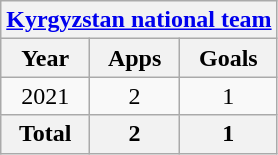<table class="wikitable" style="text-align:center">
<tr>
<th colspan=3><a href='#'>Kyrgyzstan national team</a></th>
</tr>
<tr>
<th>Year</th>
<th>Apps</th>
<th>Goals</th>
</tr>
<tr>
<td>2021</td>
<td>2</td>
<td>1</td>
</tr>
<tr>
<th>Total</th>
<th>2</th>
<th>1</th>
</tr>
</table>
